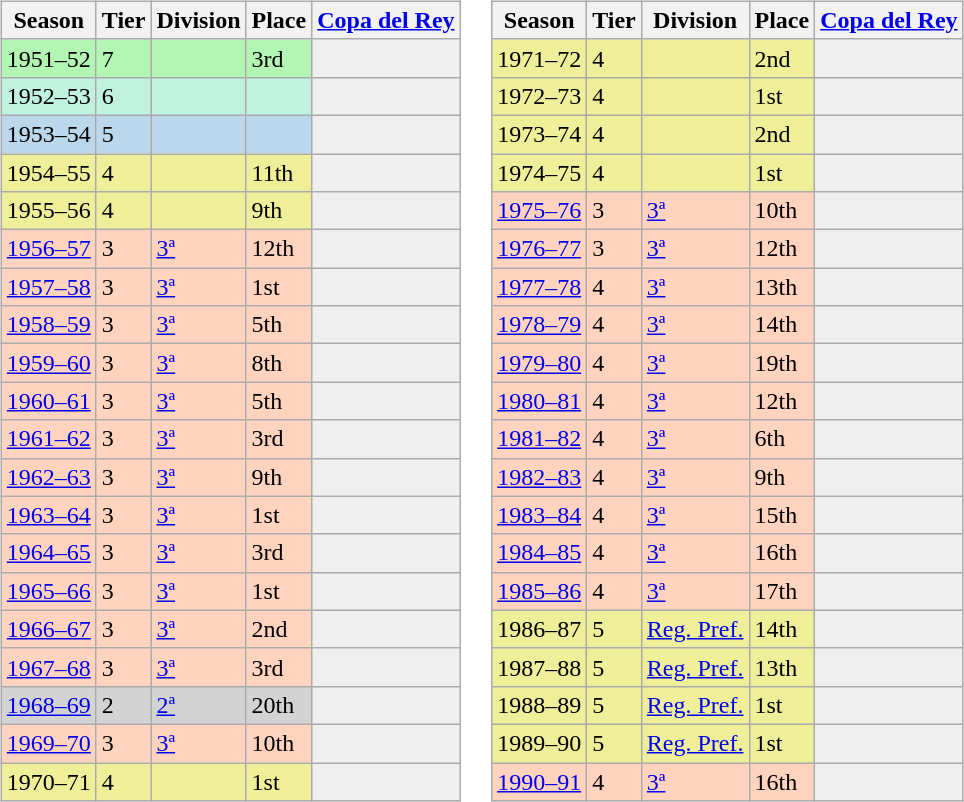<table>
<tr>
<td valign="top" width=0%><br><table class="wikitable">
<tr style="background:#f0f6fa;">
<th>Season</th>
<th>Tier</th>
<th>Division</th>
<th>Place</th>
<th><a href='#'>Copa del Rey</a></th>
</tr>
<tr>
<td style="background:#B3F5B3;">1951–52</td>
<td style="background:#B3F5B3;">7</td>
<td style="background:#B3F5B3;"></td>
<td style="background:#B3F5B3;">3rd</td>
<th style="background:#efefef;"></th>
</tr>
<tr>
<td style="background:#C0F2DF;">1952–53</td>
<td style="background:#C0F2DF;">6</td>
<td style="background:#C0F2DF;"></td>
<td style="background:#C0F2DF;"></td>
<th style="background:#efefef;"></th>
</tr>
<tr>
<td style="background:#BBD7EC;">1953–54</td>
<td style="background:#BBD7EC;">5</td>
<td style="background:#BBD7EC;"></td>
<td style="background:#BBD7EC;"></td>
<th style="background:#efefef;"></th>
</tr>
<tr>
<td style="background:#EFEF99;">1954–55</td>
<td style="background:#EFEF99;">4</td>
<td style="background:#EFEF99;"></td>
<td style="background:#EFEF99;">11th</td>
<th style="background:#efefef;"></th>
</tr>
<tr>
<td style="background:#EFEF99;">1955–56</td>
<td style="background:#EFEF99;">4</td>
<td style="background:#EFEF99;"></td>
<td style="background:#EFEF99;">9th</td>
<th style="background:#efefef;"></th>
</tr>
<tr>
<td style="background:#FFD3BD;"><a href='#'>1956–57</a></td>
<td style="background:#FFD3BD;">3</td>
<td style="background:#FFD3BD;"><a href='#'>3ª</a></td>
<td style="background:#FFD3BD;">12th</td>
<th style="background:#efefef;"></th>
</tr>
<tr>
<td style="background:#FFD3BD;"><a href='#'>1957–58</a></td>
<td style="background:#FFD3BD;">3</td>
<td style="background:#FFD3BD;"><a href='#'>3ª</a></td>
<td style="background:#FFD3BD;">1st</td>
<th style="background:#efefef;"></th>
</tr>
<tr>
<td style="background:#FFD3BD;"><a href='#'>1958–59</a></td>
<td style="background:#FFD3BD;">3</td>
<td style="background:#FFD3BD;"><a href='#'>3ª</a></td>
<td style="background:#FFD3BD;">5th</td>
<th style="background:#efefef;"></th>
</tr>
<tr>
<td style="background:#FFD3BD;"><a href='#'>1959–60</a></td>
<td style="background:#FFD3BD;">3</td>
<td style="background:#FFD3BD;"><a href='#'>3ª</a></td>
<td style="background:#FFD3BD;">8th</td>
<th style="background:#efefef;"></th>
</tr>
<tr>
<td style="background:#FFD3BD;"><a href='#'>1960–61</a></td>
<td style="background:#FFD3BD;">3</td>
<td style="background:#FFD3BD;"><a href='#'>3ª</a></td>
<td style="background:#FFD3BD;">5th</td>
<th style="background:#efefef;"></th>
</tr>
<tr>
<td style="background:#FFD3BD;"><a href='#'>1961–62</a></td>
<td style="background:#FFD3BD;">3</td>
<td style="background:#FFD3BD;"><a href='#'>3ª</a></td>
<td style="background:#FFD3BD;">3rd</td>
<td style="background:#efefef;"></td>
</tr>
<tr>
<td style="background:#FFD3BD;"><a href='#'>1962–63</a></td>
<td style="background:#FFD3BD;">3</td>
<td style="background:#FFD3BD;"><a href='#'>3ª</a></td>
<td style="background:#FFD3BD;">9th</td>
<th style="background:#efefef;"></th>
</tr>
<tr>
<td style="background:#FFD3BD;"><a href='#'>1963–64</a></td>
<td style="background:#FFD3BD;">3</td>
<td style="background:#FFD3BD;"><a href='#'>3ª</a></td>
<td style="background:#FFD3BD;">1st</td>
<th style="background:#efefef;"></th>
</tr>
<tr>
<td style="background:#FFD3BD;"><a href='#'>1964–65</a></td>
<td style="background:#FFD3BD;">3</td>
<td style="background:#FFD3BD;"><a href='#'>3ª</a></td>
<td style="background:#FFD3BD;">3rd</td>
<th style="background:#efefef;"></th>
</tr>
<tr>
<td style="background:#FFD3BD;"><a href='#'>1965–66</a></td>
<td style="background:#FFD3BD;">3</td>
<td style="background:#FFD3BD;"><a href='#'>3ª</a></td>
<td style="background:#FFD3BD;">1st</td>
<td style="background:#efefef;"></td>
</tr>
<tr>
<td style="background:#FFD3BD;"><a href='#'>1966–67</a></td>
<td style="background:#FFD3BD;">3</td>
<td style="background:#FFD3BD;"><a href='#'>3ª</a></td>
<td style="background:#FFD3BD;">2nd</td>
<td style="background:#efefef;"></td>
</tr>
<tr>
<td style="background:#FFD3BD;"><a href='#'>1967–68</a></td>
<td style="background:#FFD3BD;">3</td>
<td style="background:#FFD3BD;"><a href='#'>3ª</a></td>
<td style="background:#FFD3BD;">3rd</td>
<td style="background:#efefef;"></td>
</tr>
<tr>
<td style="background:#D3D3D3;"><a href='#'>1968–69</a></td>
<td style="background:#D3D3D3;">2</td>
<td style="background:#D3D3D3;"><a href='#'>2ª</a></td>
<td style="background:#D3D3D3;">20th</td>
<th style="background:#efefef;"></th>
</tr>
<tr>
<td style="background:#FFD3BD;"><a href='#'>1969–70</a></td>
<td style="background:#FFD3BD;">3</td>
<td style="background:#FFD3BD;"><a href='#'>3ª</a></td>
<td style="background:#FFD3BD;">10th</td>
<th style="background:#efefef;"></th>
</tr>
<tr>
<td style="background:#EFEF99;">1970–71</td>
<td style="background:#EFEF99;">4</td>
<td style="background:#EFEF99;"></td>
<td style="background:#EFEF99;">1st</td>
<th style="background:#efefef;"></th>
</tr>
</table>
</td>
<td valign="top" width=0%><br><table class="wikitable">
<tr style="background:#f0f6fa;">
<th>Season</th>
<th>Tier</th>
<th>Division</th>
<th>Place</th>
<th><a href='#'>Copa del Rey</a></th>
</tr>
<tr>
<td style="background:#EFEF99;">1971–72</td>
<td style="background:#EFEF99;">4</td>
<td style="background:#EFEF99;"></td>
<td style="background:#EFEF99;">2nd</td>
<th style="background:#efefef;"></th>
</tr>
<tr>
<td style="background:#EFEF99;">1972–73</td>
<td style="background:#EFEF99;">4</td>
<td style="background:#EFEF99;"></td>
<td style="background:#EFEF99;">1st</td>
<th style="background:#efefef;"></th>
</tr>
<tr>
<td style="background:#EFEF99;">1973–74</td>
<td style="background:#EFEF99;">4</td>
<td style="background:#EFEF99;"></td>
<td style="background:#EFEF99;">2nd</td>
<th style="background:#efefef;"></th>
</tr>
<tr>
<td style="background:#EFEF99;">1974–75</td>
<td style="background:#EFEF99;">4</td>
<td style="background:#EFEF99;"></td>
<td style="background:#EFEF99;">1st</td>
<th style="background:#efefef;"></th>
</tr>
<tr>
<td style="background:#FFD3BD;"><a href='#'>1975–76</a></td>
<td style="background:#FFD3BD;">3</td>
<td style="background:#FFD3BD;"><a href='#'>3ª</a></td>
<td style="background:#FFD3BD;">10th</td>
<th style="background:#efefef;"></th>
</tr>
<tr>
<td style="background:#FFD3BD;"><a href='#'>1976–77</a></td>
<td style="background:#FFD3BD;">3</td>
<td style="background:#FFD3BD;"><a href='#'>3ª</a></td>
<td style="background:#FFD3BD;">12th</td>
<td style="background:#efefef;"></td>
</tr>
<tr>
<td style="background:#FFD3BD;"><a href='#'>1977–78</a></td>
<td style="background:#FFD3BD;">4</td>
<td style="background:#FFD3BD;"><a href='#'>3ª</a></td>
<td style="background:#FFD3BD;">13th</td>
<td style="background:#efefef;"></td>
</tr>
<tr>
<td style="background:#FFD3BD;"><a href='#'>1978–79</a></td>
<td style="background:#FFD3BD;">4</td>
<td style="background:#FFD3BD;"><a href='#'>3ª</a></td>
<td style="background:#FFD3BD;">14th</td>
<td style="background:#efefef;"></td>
</tr>
<tr>
<td style="background:#FFD3BD;"><a href='#'>1979–80</a></td>
<td style="background:#FFD3BD;">4</td>
<td style="background:#FFD3BD;"><a href='#'>3ª</a></td>
<td style="background:#FFD3BD;">19th</td>
<th style="background:#efefef;"></th>
</tr>
<tr>
<td style="background:#FFD3BD;"><a href='#'>1980–81</a></td>
<td style="background:#FFD3BD;">4</td>
<td style="background:#FFD3BD;"><a href='#'>3ª</a></td>
<td style="background:#FFD3BD;">12th</td>
<th style="background:#efefef;"></th>
</tr>
<tr>
<td style="background:#FFD3BD;"><a href='#'>1981–82</a></td>
<td style="background:#FFD3BD;">4</td>
<td style="background:#FFD3BD;"><a href='#'>3ª</a></td>
<td style="background:#FFD3BD;">6th</td>
<th style="background:#efefef;"></th>
</tr>
<tr>
<td style="background:#FFD3BD;"><a href='#'>1982–83</a></td>
<td style="background:#FFD3BD;">4</td>
<td style="background:#FFD3BD;"><a href='#'>3ª</a></td>
<td style="background:#FFD3BD;">9th</td>
<td style="background:#efefef;"></td>
</tr>
<tr>
<td style="background:#FFD3BD;"><a href='#'>1983–84</a></td>
<td style="background:#FFD3BD;">4</td>
<td style="background:#FFD3BD;"><a href='#'>3ª</a></td>
<td style="background:#FFD3BD;">15th</td>
<td style="background:#efefef;"></td>
</tr>
<tr>
<td style="background:#FFD3BD;"><a href='#'>1984–85</a></td>
<td style="background:#FFD3BD;">4</td>
<td style="background:#FFD3BD;"><a href='#'>3ª</a></td>
<td style="background:#FFD3BD;">16th</td>
<td style="background:#efefef;"></td>
</tr>
<tr>
<td style="background:#FFD3BD;"><a href='#'>1985–86</a></td>
<td style="background:#FFD3BD;">4</td>
<td style="background:#FFD3BD;"><a href='#'>3ª</a></td>
<td style="background:#FFD3BD;">17th</td>
<th style="background:#efefef;"></th>
</tr>
<tr>
<td style="background:#EFEF99;">1986–87</td>
<td style="background:#EFEF99;">5</td>
<td style="background:#EFEF99;"><a href='#'>Reg. Pref.</a></td>
<td style="background:#EFEF99;">14th</td>
<th style="background:#efefef;"></th>
</tr>
<tr>
<td style="background:#EFEF99;">1987–88</td>
<td style="background:#EFEF99;">5</td>
<td style="background:#EFEF99;"><a href='#'>Reg. Pref.</a></td>
<td style="background:#EFEF99;">13th</td>
<th style="background:#efefef;"></th>
</tr>
<tr>
<td style="background:#EFEF99;">1988–89</td>
<td style="background:#EFEF99;">5</td>
<td style="background:#EFEF99;"><a href='#'>Reg. Pref.</a></td>
<td style="background:#EFEF99;">1st</td>
<th style="background:#efefef;"></th>
</tr>
<tr>
<td style="background:#EFEF99;">1989–90</td>
<td style="background:#EFEF99;">5</td>
<td style="background:#EFEF99;"><a href='#'>Reg. Pref.</a></td>
<td style="background:#EFEF99;">1st</td>
<th style="background:#efefef;"></th>
</tr>
<tr>
<td style="background:#FFD3BD;"><a href='#'>1990–91</a></td>
<td style="background:#FFD3BD;">4</td>
<td style="background:#FFD3BD;"><a href='#'>3ª</a></td>
<td style="background:#FFD3BD;">16th</td>
<th style="background:#efefef;"></th>
</tr>
</table>
</td>
</tr>
</table>
